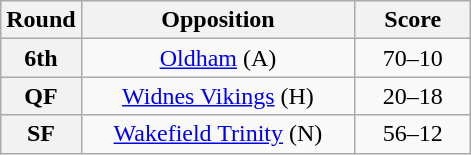<table class="wikitable plainrowheaders" style="text-align:center;margin:0">
<tr>
<th scope="col" style="width:25px">Round</th>
<th scope="col" style="width:175px">Opposition</th>
<th scope="col" style="width:70px">Score</th>
</tr>
<tr>
<th scope=row style="text-align:center">6th</th>
<td> <a href='#'>Oldham</a> (A)</td>
<td>70–10</td>
</tr>
<tr>
<th scope=row style="text-align:center">QF</th>
<td> <a href='#'>Widnes Vikings</a> (H)</td>
<td>20–18</td>
</tr>
<tr>
<th scope=row style="text-align:center">SF</th>
<td> <a href='#'>Wakefield Trinity</a> (N)</td>
<td>56–12</td>
</tr>
</table>
